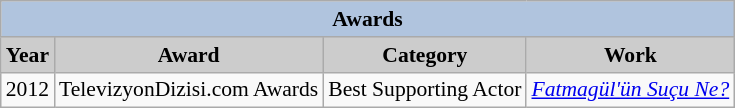<table class="wikitable" style="font-size:90%">
<tr>
<th colspan=4 style="background:LightSteelBlue">Awards</th>
</tr>
<tr>
<th style="background:#CCCCCC">Year</th>
<th style="background:#CCCCCC">Award</th>
<th style="background:#CCCCCC">Category</th>
<th style="background:#CCCCCC">Work</th>
</tr>
<tr>
<td>2012</td>
<td>TelevizyonDizisi.com Awards</td>
<td>Best Supporting Actor</td>
<td><em><a href='#'>Fatmagül'ün Suçu Ne?</a></em></td>
</tr>
</table>
